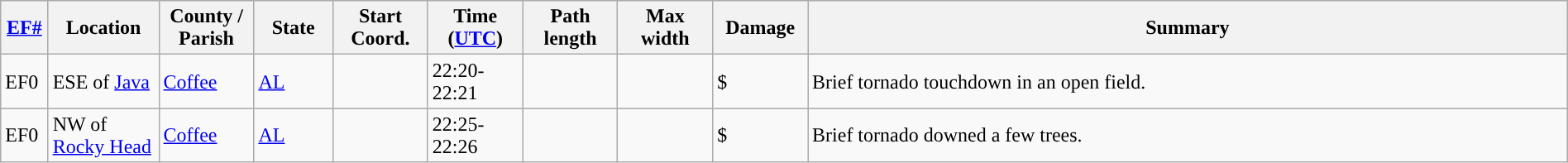<table class="wikitable sortable" style="width:100%;">
<tr>
<th scope="col"  style="width:3%; text-align:center;"><a href='#'>EF#</a></th>
<th scope="col"  style="width:7%; text-align:center;" class="unsortable">Location</th>
<th scope="col"  style="width:6%; text-align:center;" class="unsortable">County / Parish</th>
<th scope="col"  style="width:5%; text-align:center;">State</th>
<th scope="col"  style="width:6%; text-align:center;">Start Coord.</th>
<th scope="col"  style="width:6%; text-align:center;">Time (<a href='#'>UTC</a>)</th>
<th scope="col"  style="width:6%; text-align:center;">Path length</th>
<th scope="col"  style="width:6%; text-align:center;">Max width</th>
<th scope="col"  style="width:6%; text-align:center;">Damage</th>
<th scope="col" class="unsortable" style="width:48%; text-align:center;">Summary</th>
</tr>
<tr>
<td>EF0</td>
<td>ESE of <a href='#'>Java</a></td>
<td><a href='#'>Coffee</a></td>
<td><a href='#'>AL</a></td>
<td></td>
<td>22:20-22:21</td>
<td></td>
<td></td>
<td>$</td>
<td>Brief tornado touchdown in an open field.</td>
</tr>
<tr>
<td>EF0</td>
<td>NW of <a href='#'>Rocky Head</a></td>
<td><a href='#'>Coffee</a></td>
<td><a href='#'>AL</a></td>
<td></td>
<td>22:25-22:26</td>
<td></td>
<td></td>
<td>$</td>
<td>Brief tornado downed a few trees.</td>
</tr>
</table>
